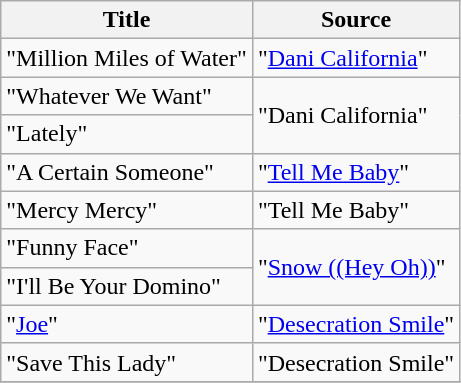<table class="wikitable">
<tr>
<th>Title</th>
<th>Source</th>
</tr>
<tr>
<td>"Million Miles of Water"</td>
<td>"<a href='#'>Dani California</a>" </td>
</tr>
<tr>
<td>"Whatever We Want"</td>
<td rowspan="2">"Dani California" </td>
</tr>
<tr>
<td>"Lately"</td>
</tr>
<tr>
<td>"A Certain Someone"</td>
<td>"<a href='#'>Tell Me Baby</a>" </td>
</tr>
<tr>
<td>"Mercy Mercy"</td>
<td>"Tell Me Baby" </td>
</tr>
<tr>
<td>"Funny Face"</td>
<td rowspan="2">"<a href='#'>Snow ((Hey Oh))</a>"</td>
</tr>
<tr>
<td>"I'll Be Your Domino"</td>
</tr>
<tr>
<td>"<a href='#'>Joe</a>"</td>
<td>"<a href='#'>Desecration Smile</a>" </td>
</tr>
<tr>
<td>"Save This Lady"</td>
<td>"Desecration Smile" </td>
</tr>
<tr>
</tr>
</table>
